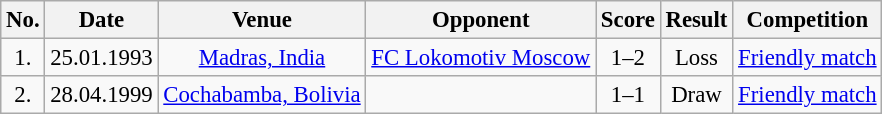<table class="wikitable" style="font-size:95%; text-align:center;">
<tr>
<th>No.</th>
<th>Date</th>
<th>Venue</th>
<th>Opponent</th>
<th>Score</th>
<th>Result</th>
<th>Competition</th>
</tr>
<tr>
<td>1.</td>
<td>25.01.1993</td>
<td><a href='#'>Madras, India</a></td>
<td> <a href='#'>FC Lokomotiv Moscow</a></td>
<td>1–2</td>
<td>Loss</td>
<td><a href='#'>Friendly match</a></td>
</tr>
<tr>
<td>2.</td>
<td>28.04.1999</td>
<td><a href='#'>Cochabamba, Bolivia</a></td>
<td></td>
<td>1–1</td>
<td>Draw</td>
<td><a href='#'>Friendly match</a></td>
</tr>
</table>
